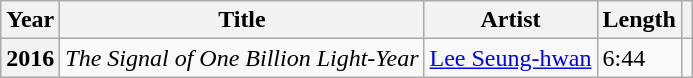<table class="wikitable sortable plainrowheaders">
<tr>
<th>Year</th>
<th>Title</th>
<th>Artist</th>
<th>Length</th>
<th scope="col" class="unsortable"></th>
</tr>
<tr>
<th scope="row">2016</th>
<td><em>The Signal of One Billion Light-Year</em></td>
<td><a href='#'>Lee Seung-hwan</a></td>
<td>6:44</td>
<td></td>
</tr>
</table>
